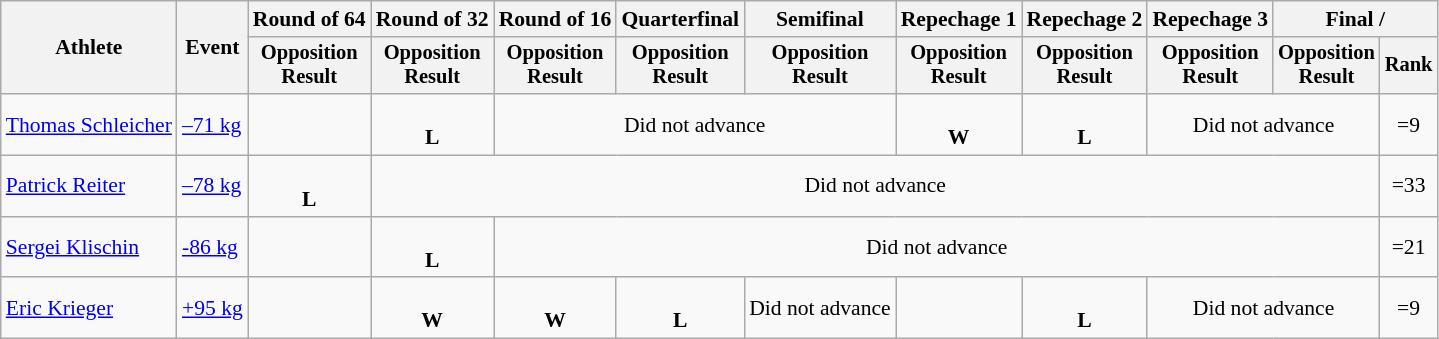<table class=wikitable style=font-size:90%;text-align:center>
<tr>
<th rowspan=2>Athlete</th>
<th rowspan=2>Event</th>
<th>Round of 64</th>
<th>Round of 32</th>
<th>Round of 16</th>
<th>Quarterfinal</th>
<th>Semifinal</th>
<th>Repechage 1</th>
<th>Repechage 2</th>
<th>Repechage 3</th>
<th colspan=2>Final / </th>
</tr>
<tr style=font-size:95%>
<th>Opposition<br>Result</th>
<th>Opposition<br>Result</th>
<th>Opposition<br>Result</th>
<th>Opposition<br>Result</th>
<th>Opposition<br>Result</th>
<th>Opposition<br>Result</th>
<th>Opposition<br>Result</th>
<th>Opposition<br>Result</th>
<th>Opposition<br>Result</th>
<th>Rank</th>
</tr>
<tr>
<td align=left><a href='#'>Thomas Schleicher</a></td>
<td align=left><a href='#'>–71 kg</a></td>
<td></td>
<td><br><strong>L</strong></td>
<td colspan=3>Did not advance</td>
<td><br><strong>W</strong></td>
<td><br><strong>L</strong></td>
<td colspan=2>Did not advance</td>
<td>=9</td>
</tr>
<tr>
<td align=left><a href='#'>Patrick Reiter</a></td>
<td align=left><a href='#'>–78 kg</a></td>
<td><br><strong>L</strong></td>
<td colspan=8>Did not advance</td>
<td>=33</td>
</tr>
<tr>
<td align=left><a href='#'>Sergei Klischin</a></td>
<td align=left><a href='#'>-86 kg</a></td>
<td></td>
<td><br><strong>L</strong></td>
<td colspan=7>Did not advance</td>
<td>=21</td>
</tr>
<tr>
<td align=left><a href='#'>Eric Krieger</a></td>
<td align=left><a href='#'>+95 kg</a></td>
<td></td>
<td><br><strong>W</strong></td>
<td><br><strong>W</strong></td>
<td><br><strong>L</strong></td>
<td>Did not advance</td>
<td></td>
<td><br><strong>L</strong></td>
<td colspan=2>Did not advance</td>
<td>=9</td>
</tr>
</table>
